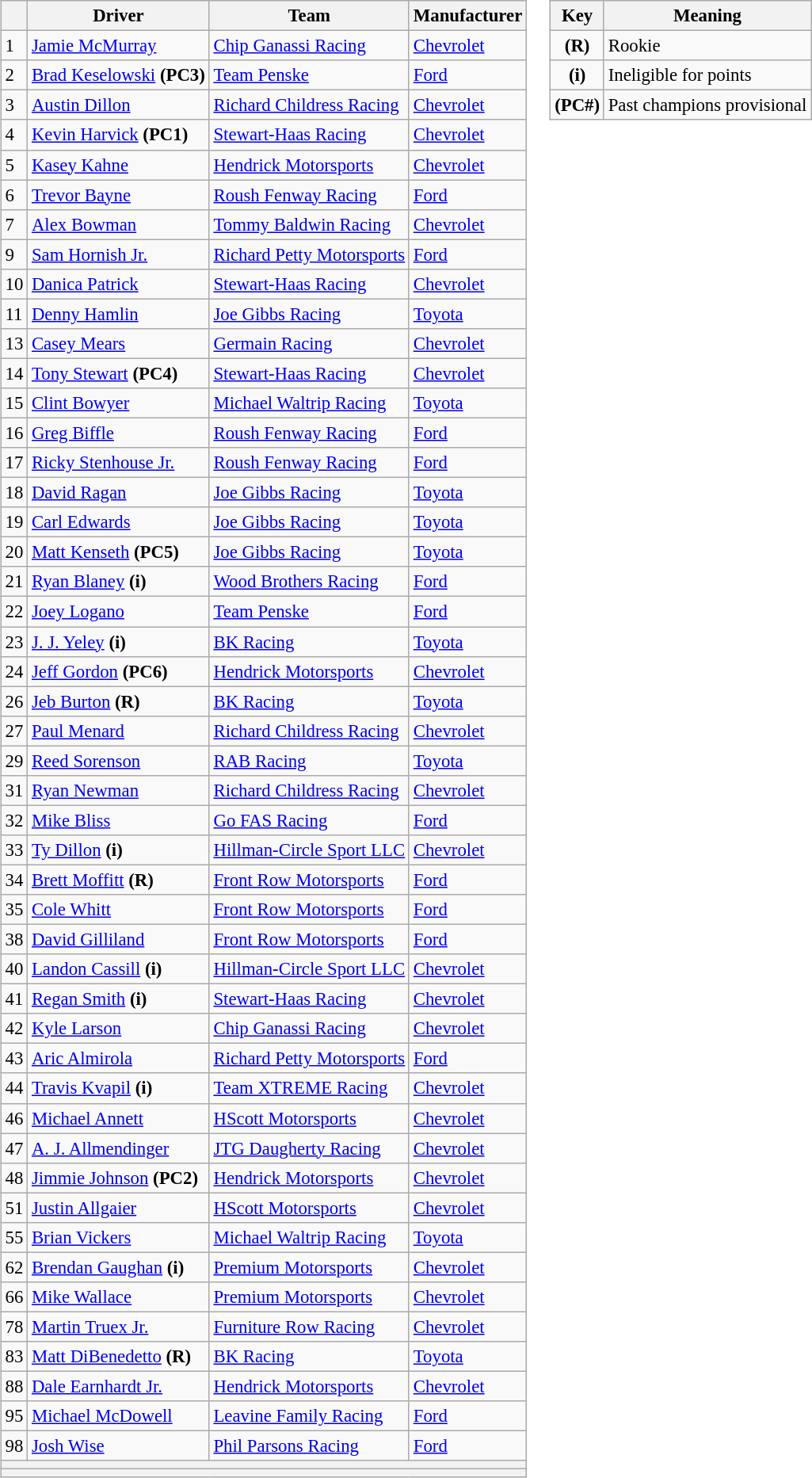<table>
<tr>
<td><br><table class="wikitable" style="font-size:95%">
<tr>
<th></th>
<th>Driver</th>
<th>Team</th>
<th>Manufacturer</th>
</tr>
<tr>
<td>1</td>
<td><a href='#'>Jamie McMurray</a></td>
<td><a href='#'>Chip Ganassi Racing</a></td>
<td><a href='#'>Chevrolet</a></td>
</tr>
<tr>
<td>2</td>
<td><a href='#'>Brad Keselowski</a> <strong>(PC3)</strong></td>
<td><a href='#'>Team Penske</a></td>
<td><a href='#'>Ford</a></td>
</tr>
<tr>
<td>3</td>
<td><a href='#'>Austin Dillon</a></td>
<td><a href='#'>Richard Childress Racing</a></td>
<td><a href='#'>Chevrolet</a></td>
</tr>
<tr>
<td>4</td>
<td><a href='#'>Kevin Harvick</a> <strong>(PC1)</strong></td>
<td><a href='#'>Stewart-Haas Racing</a></td>
<td><a href='#'>Chevrolet</a></td>
</tr>
<tr>
<td>5</td>
<td><a href='#'>Kasey Kahne</a></td>
<td><a href='#'>Hendrick Motorsports</a></td>
<td><a href='#'>Chevrolet</a></td>
</tr>
<tr>
<td>6</td>
<td><a href='#'>Trevor Bayne</a></td>
<td><a href='#'>Roush Fenway Racing</a></td>
<td><a href='#'>Ford</a></td>
</tr>
<tr>
<td>7</td>
<td><a href='#'>Alex Bowman</a></td>
<td><a href='#'>Tommy Baldwin Racing</a></td>
<td><a href='#'>Chevrolet</a></td>
</tr>
<tr>
<td>9</td>
<td><a href='#'>Sam Hornish Jr.</a></td>
<td><a href='#'>Richard Petty Motorsports</a></td>
<td><a href='#'>Ford</a></td>
</tr>
<tr>
<td>10</td>
<td><a href='#'>Danica Patrick</a></td>
<td><a href='#'>Stewart-Haas Racing</a></td>
<td><a href='#'>Chevrolet</a></td>
</tr>
<tr>
<td>11</td>
<td><a href='#'>Denny Hamlin</a></td>
<td><a href='#'>Joe Gibbs Racing</a></td>
<td><a href='#'>Toyota</a></td>
</tr>
<tr>
<td>13</td>
<td><a href='#'>Casey Mears</a></td>
<td><a href='#'>Germain Racing</a></td>
<td><a href='#'>Chevrolet</a></td>
</tr>
<tr>
<td>14</td>
<td><a href='#'>Tony Stewart</a> <strong>(PC4)</strong></td>
<td><a href='#'>Stewart-Haas Racing</a></td>
<td><a href='#'>Chevrolet</a></td>
</tr>
<tr>
<td>15</td>
<td><a href='#'>Clint Bowyer</a></td>
<td><a href='#'>Michael Waltrip Racing</a></td>
<td><a href='#'>Toyota</a></td>
</tr>
<tr>
<td>16</td>
<td><a href='#'>Greg Biffle</a></td>
<td><a href='#'>Roush Fenway Racing</a></td>
<td><a href='#'>Ford</a></td>
</tr>
<tr>
<td>17</td>
<td><a href='#'>Ricky Stenhouse Jr.</a></td>
<td><a href='#'>Roush Fenway Racing</a></td>
<td><a href='#'>Ford</a></td>
</tr>
<tr>
<td>18</td>
<td><a href='#'>David Ragan</a></td>
<td><a href='#'>Joe Gibbs Racing</a></td>
<td><a href='#'>Toyota</a></td>
</tr>
<tr>
<td>19</td>
<td><a href='#'>Carl Edwards</a></td>
<td><a href='#'>Joe Gibbs Racing</a></td>
<td><a href='#'>Toyota</a></td>
</tr>
<tr>
<td>20</td>
<td><a href='#'>Matt Kenseth</a> <strong>(PC5)</strong></td>
<td><a href='#'>Joe Gibbs Racing</a></td>
<td><a href='#'>Toyota</a></td>
</tr>
<tr>
<td>21</td>
<td><a href='#'>Ryan Blaney</a> <strong>(i)</strong></td>
<td><a href='#'>Wood Brothers Racing</a></td>
<td><a href='#'>Ford</a></td>
</tr>
<tr>
<td>22</td>
<td><a href='#'>Joey Logano</a></td>
<td><a href='#'>Team Penske</a></td>
<td><a href='#'>Ford</a></td>
</tr>
<tr>
<td>23</td>
<td><a href='#'>J. J. Yeley</a> <strong>(i)</strong></td>
<td><a href='#'>BK Racing</a></td>
<td><a href='#'>Toyota</a></td>
</tr>
<tr>
<td>24</td>
<td><a href='#'>Jeff Gordon</a> <strong>(PC6)</strong></td>
<td><a href='#'>Hendrick Motorsports</a></td>
<td><a href='#'>Chevrolet</a></td>
</tr>
<tr>
<td>26</td>
<td><a href='#'>Jeb Burton</a> <strong>(R)</strong></td>
<td><a href='#'>BK Racing</a></td>
<td><a href='#'>Toyota</a></td>
</tr>
<tr>
<td>27</td>
<td><a href='#'>Paul Menard</a></td>
<td><a href='#'>Richard Childress Racing</a></td>
<td><a href='#'>Chevrolet</a></td>
</tr>
<tr>
<td>29</td>
<td><a href='#'>Reed Sorenson</a></td>
<td><a href='#'>RAB Racing</a></td>
<td><a href='#'>Toyota</a></td>
</tr>
<tr>
<td>31</td>
<td><a href='#'>Ryan Newman</a></td>
<td><a href='#'>Richard Childress Racing</a></td>
<td><a href='#'>Chevrolet</a></td>
</tr>
<tr>
<td>32</td>
<td><a href='#'>Mike Bliss</a></td>
<td><a href='#'>Go FAS Racing</a></td>
<td><a href='#'>Ford</a></td>
</tr>
<tr>
<td>33</td>
<td><a href='#'>Ty Dillon</a> <strong>(i)</strong></td>
<td><a href='#'>Hillman-Circle Sport LLC</a></td>
<td><a href='#'>Chevrolet</a></td>
</tr>
<tr>
<td>34</td>
<td><a href='#'>Brett Moffitt</a> <strong>(R)</strong></td>
<td><a href='#'>Front Row Motorsports</a></td>
<td><a href='#'>Ford</a></td>
</tr>
<tr>
<td>35</td>
<td><a href='#'>Cole Whitt</a></td>
<td><a href='#'>Front Row Motorsports</a></td>
<td><a href='#'>Ford</a></td>
</tr>
<tr>
<td>38</td>
<td><a href='#'>David Gilliland</a></td>
<td><a href='#'>Front Row Motorsports</a></td>
<td><a href='#'>Ford</a></td>
</tr>
<tr>
<td>40</td>
<td><a href='#'>Landon Cassill</a> <strong>(i)</strong></td>
<td><a href='#'>Hillman-Circle Sport LLC</a></td>
<td><a href='#'>Chevrolet</a></td>
</tr>
<tr>
<td>41</td>
<td><a href='#'>Regan Smith</a> <strong>(i)</strong></td>
<td><a href='#'>Stewart-Haas Racing</a></td>
<td><a href='#'>Chevrolet</a></td>
</tr>
<tr>
<td>42</td>
<td><a href='#'>Kyle Larson</a></td>
<td><a href='#'>Chip Ganassi Racing</a></td>
<td><a href='#'>Chevrolet</a></td>
</tr>
<tr>
<td>43</td>
<td><a href='#'>Aric Almirola</a></td>
<td><a href='#'>Richard Petty Motorsports</a></td>
<td><a href='#'>Ford</a></td>
</tr>
<tr>
<td>44</td>
<td><a href='#'>Travis Kvapil</a> <strong>(i)</strong></td>
<td><a href='#'>Team XTREME Racing</a></td>
<td><a href='#'>Chevrolet</a></td>
</tr>
<tr>
<td>46</td>
<td><a href='#'>Michael Annett</a></td>
<td><a href='#'>HScott Motorsports</a></td>
<td><a href='#'>Chevrolet</a></td>
</tr>
<tr>
<td>47</td>
<td><a href='#'>A. J. Allmendinger</a></td>
<td><a href='#'>JTG Daugherty Racing</a></td>
<td><a href='#'>Chevrolet</a></td>
</tr>
<tr>
<td>48</td>
<td><a href='#'>Jimmie Johnson</a> <strong>(PC2)</strong></td>
<td><a href='#'>Hendrick Motorsports</a></td>
<td><a href='#'>Chevrolet</a></td>
</tr>
<tr>
<td>51</td>
<td><a href='#'>Justin Allgaier</a></td>
<td><a href='#'>HScott Motorsports</a></td>
<td><a href='#'>Chevrolet</a></td>
</tr>
<tr>
<td>55</td>
<td><a href='#'>Brian Vickers</a></td>
<td><a href='#'>Michael Waltrip Racing</a></td>
<td><a href='#'>Toyota</a></td>
</tr>
<tr>
<td>62</td>
<td><a href='#'>Brendan Gaughan</a> <strong>(i)</strong></td>
<td><a href='#'>Premium Motorsports</a></td>
<td><a href='#'>Chevrolet</a></td>
</tr>
<tr>
<td>66</td>
<td><a href='#'>Mike Wallace</a></td>
<td><a href='#'>Premium Motorsports</a></td>
<td><a href='#'>Chevrolet</a></td>
</tr>
<tr>
<td>78</td>
<td><a href='#'>Martin Truex Jr.</a></td>
<td><a href='#'>Furniture Row Racing</a></td>
<td><a href='#'>Chevrolet</a></td>
</tr>
<tr>
<td>83</td>
<td><a href='#'>Matt DiBenedetto</a> <strong>(R)</strong></td>
<td><a href='#'>BK Racing</a></td>
<td><a href='#'>Toyota</a></td>
</tr>
<tr>
<td>88</td>
<td><a href='#'>Dale Earnhardt Jr.</a></td>
<td><a href='#'>Hendrick Motorsports</a></td>
<td><a href='#'>Chevrolet</a></td>
</tr>
<tr>
<td>95</td>
<td><a href='#'>Michael McDowell</a></td>
<td><a href='#'>Leavine Family Racing</a></td>
<td><a href='#'>Ford</a></td>
</tr>
<tr>
<td>98</td>
<td><a href='#'>Josh Wise</a></td>
<td><a href='#'>Phil Parsons Racing</a></td>
<td><a href='#'>Ford</a></td>
</tr>
<tr>
<th colspan="4"></th>
</tr>
<tr>
<th colspan="4"></th>
</tr>
</table>
</td>
<td valign="top"><br><table align="right" class="wikitable" style="font-size: 95%;">
<tr>
<th>Key</th>
<th>Meaning</th>
</tr>
<tr>
<td align="center"><strong>(R)</strong></td>
<td>Rookie</td>
</tr>
<tr>
<td align="center"><strong>(i)</strong></td>
<td>Ineligible for points</td>
</tr>
<tr>
<td align="center"><strong>(PC#)</strong></td>
<td>Past champions provisional</td>
</tr>
</table>
</td>
</tr>
</table>
